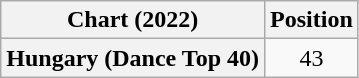<table class="wikitable plainrowheaders" style="text-align:center">
<tr>
<th>Chart (2022)</th>
<th>Position</th>
</tr>
<tr>
<th scope="row">Hungary (Dance Top 40)</th>
<td>43</td>
</tr>
</table>
